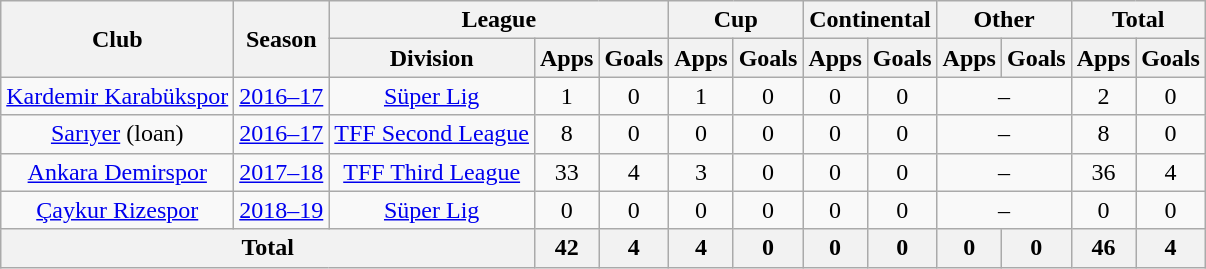<table class="wikitable" style="text-align: center">
<tr>
<th rowspan="2">Club</th>
<th rowspan="2">Season</th>
<th colspan="3">League</th>
<th colspan="2">Cup</th>
<th colspan="2">Continental</th>
<th colspan="2">Other</th>
<th colspan="2">Total</th>
</tr>
<tr>
<th>Division</th>
<th>Apps</th>
<th>Goals</th>
<th>Apps</th>
<th>Goals</th>
<th>Apps</th>
<th>Goals</th>
<th>Apps</th>
<th>Goals</th>
<th>Apps</th>
<th>Goals</th>
</tr>
<tr>
<td><a href='#'>Kardemir Karabükspor</a></td>
<td><a href='#'>2016–17</a></td>
<td><a href='#'>Süper Lig</a></td>
<td>1</td>
<td>0</td>
<td>1</td>
<td>0</td>
<td>0</td>
<td>0</td>
<td colspan="2">–</td>
<td>2</td>
<td>0</td>
</tr>
<tr>
<td><a href='#'>Sarıyer</a> (loan)</td>
<td><a href='#'>2016–17</a></td>
<td><a href='#'>TFF Second League</a></td>
<td>8</td>
<td>0</td>
<td>0</td>
<td>0</td>
<td>0</td>
<td>0</td>
<td colspan="2">–</td>
<td>8</td>
<td>0</td>
</tr>
<tr>
<td><a href='#'>Ankara Demirspor</a></td>
<td><a href='#'>2017–18</a></td>
<td><a href='#'>TFF Third League</a></td>
<td>33</td>
<td>4</td>
<td>3</td>
<td>0</td>
<td>0</td>
<td>0</td>
<td colspan="2">–</td>
<td>36</td>
<td>4</td>
</tr>
<tr>
<td><a href='#'>Çaykur Rizespor</a></td>
<td><a href='#'>2018–19</a></td>
<td><a href='#'>Süper Lig</a></td>
<td>0</td>
<td>0</td>
<td>0</td>
<td>0</td>
<td>0</td>
<td>0</td>
<td colspan="2">–</td>
<td>0</td>
<td>0</td>
</tr>
<tr>
<th colspan="3"><strong>Total</strong></th>
<th>42</th>
<th>4</th>
<th>4</th>
<th>0</th>
<th>0</th>
<th>0</th>
<th>0</th>
<th>0</th>
<th>46</th>
<th>4</th>
</tr>
</table>
